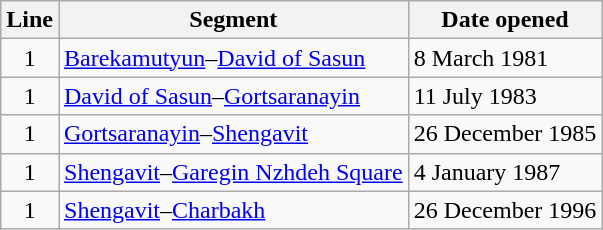<table class="wikitable" style="border-collapse: collapse; text-align: left;">
<tr>
<th>Line</th>
<th>Segment</th>
<th>Date opened</th>
</tr>
<tr>
<td style="text-align: center;">1</td>
<td style="text-align: left;"><a href='#'>Barekamutyun</a>–<a href='#'>David of Sasun</a></td>
<td>8 March 1981</td>
</tr>
<tr>
<td style="text-align: center;">1</td>
<td style="text-align: left;"><a href='#'>David of Sasun</a>–<a href='#'>Gortsaranayin</a></td>
<td>11 July 1983</td>
</tr>
<tr>
<td style="text-align: center;">1</td>
<td style="text-align: left;"><a href='#'>Gortsaranayin</a>–<a href='#'>Shengavit</a></td>
<td>26 December 1985</td>
</tr>
<tr>
<td style="text-align: center;">1</td>
<td style="text-align: left;"><a href='#'>Shengavit</a>–<a href='#'>Garegin Nzhdeh Square</a></td>
<td>4 January 1987</td>
</tr>
<tr>
<td style="text-align: center;">1</td>
<td style="text-align: left;"><a href='#'>Shengavit</a>–<a href='#'>Charbakh</a></td>
<td>26 December 1996</td>
</tr>
</table>
